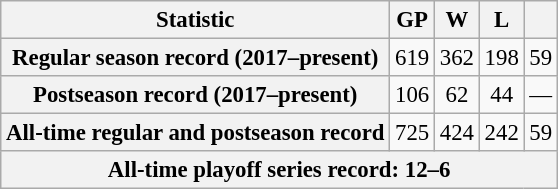<table class="wikitable" style="text-align:center; font-size:95%">
<tr>
<th scope="col">Statistic</th>
<th scope="col">GP</th>
<th scope="col">W</th>
<th scope="col">L</th>
<th scope="col"></th>
</tr>
<tr>
<th scope="row">Regular season record (2017–present)</th>
<td>619</td>
<td>362</td>
<td>198</td>
<td>59</td>
</tr>
<tr>
<th scope="row">Postseason record (2017–present)</th>
<td>106</td>
<td>62</td>
<td>44</td>
<td>—</td>
</tr>
<tr>
<th scope="row">All-time regular and postseason record</th>
<td>725</td>
<td>424</td>
<td>242</td>
<td>59</td>
</tr>
<tr>
<th scope="row" colspan="5">All-time playoff series record: 12–6</th>
</tr>
</table>
